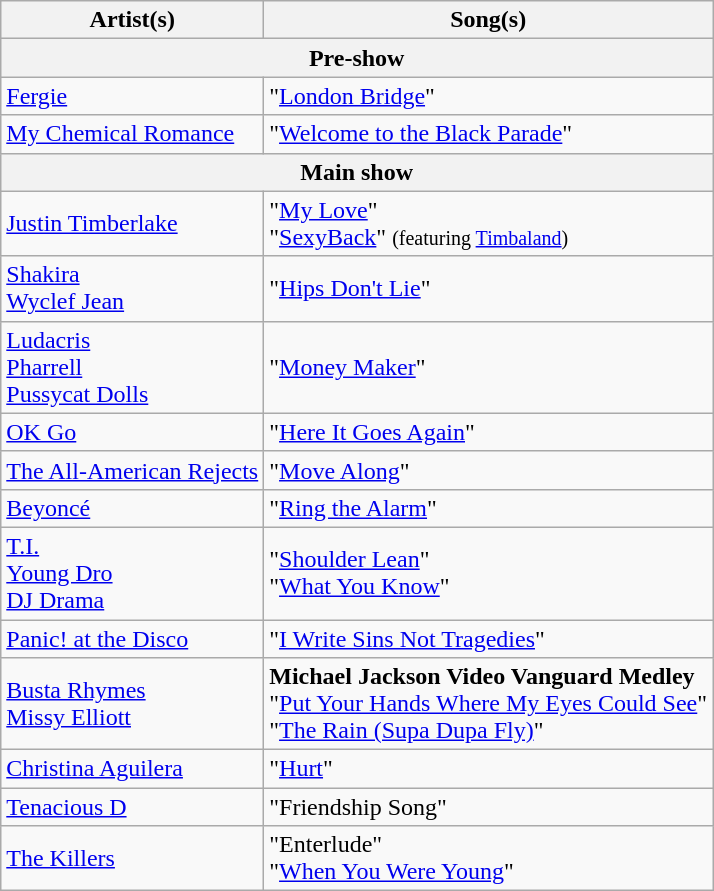<table class="wikitable">
<tr>
<th>Artist(s)</th>
<th>Song(s)</th>
</tr>
<tr>
<th colspan=2>Pre-show</th>
</tr>
<tr>
<td><a href='#'>Fergie</a></td>
<td>"<a href='#'>London Bridge</a>"</td>
</tr>
<tr>
<td><a href='#'>My Chemical Romance</a></td>
<td>"<a href='#'>Welcome to the Black Parade</a>"</td>
</tr>
<tr>
<th colspan=2>Main show</th>
</tr>
<tr>
<td><a href='#'>Justin Timberlake</a></td>
<td>"<a href='#'>My Love</a>" <br> "<a href='#'>SexyBack</a>" <small>(featuring <a href='#'>Timbaland</a>)</small></td>
</tr>
<tr>
<td><a href='#'>Shakira</a> <br> <a href='#'>Wyclef Jean</a></td>
<td>"<a href='#'>Hips Don't Lie</a>"</td>
</tr>
<tr>
<td><a href='#'>Ludacris</a> <br> <a href='#'>Pharrell</a> <br> <a href='#'>Pussycat Dolls</a></td>
<td>"<a href='#'>Money Maker</a>"</td>
</tr>
<tr>
<td><a href='#'>OK Go</a></td>
<td>"<a href='#'>Here It Goes Again</a>"</td>
</tr>
<tr>
<td><a href='#'>The All-American Rejects</a></td>
<td>"<a href='#'>Move Along</a>"</td>
</tr>
<tr>
<td><a href='#'>Beyoncé</a></td>
<td>"<a href='#'>Ring the Alarm</a>"</td>
</tr>
<tr>
<td><a href='#'>T.I.</a> <br> <a href='#'>Young Dro</a> <br> <a href='#'>DJ Drama</a></td>
<td>"<a href='#'>Shoulder Lean</a>" <br> "<a href='#'>What You Know</a>"</td>
</tr>
<tr>
<td><a href='#'>Panic! at the Disco</a></td>
<td>"<a href='#'>I Write Sins Not Tragedies</a>"</td>
</tr>
<tr>
<td><a href='#'>Busta Rhymes</a> <br> <a href='#'>Missy Elliott</a></td>
<td><strong>Michael Jackson Video Vanguard Medley</strong> <br> "<a href='#'>Put Your Hands Where My Eyes Could See</a>" <br> "<a href='#'>The Rain (Supa Dupa Fly)</a>"</td>
</tr>
<tr>
<td><a href='#'>Christina Aguilera</a></td>
<td>"<a href='#'>Hurt</a>"</td>
</tr>
<tr>
<td><a href='#'>Tenacious D</a></td>
<td>"Friendship Song"</td>
</tr>
<tr>
<td><a href='#'>The Killers</a></td>
<td>"Enterlude" <br> "<a href='#'>When You Were Young</a>"</td>
</tr>
</table>
